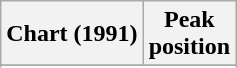<table class="wikitable sortable">
<tr>
<th align="left">Chart (1991)</th>
<th align="center">Peak<br>position</th>
</tr>
<tr>
</tr>
<tr>
</tr>
</table>
